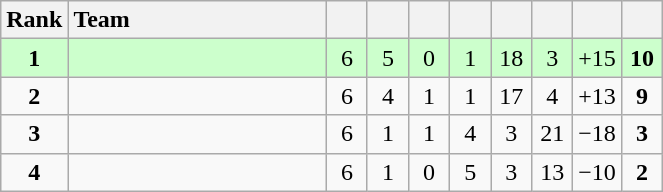<table class="wikitable" style="text-align: center;">
<tr>
<th width=30>Rank</th>
<th width=165 style="text-align:left;">Team</th>
<th width=20></th>
<th width=20></th>
<th width=20></th>
<th width=20></th>
<th width=20></th>
<th width=20></th>
<th width=20></th>
<th width=20></th>
</tr>
<tr style="background:#ccffcc;">
<td><strong>1</strong></td>
<td style="text-align:left;"></td>
<td>6</td>
<td>5</td>
<td>0</td>
<td>1</td>
<td>18</td>
<td>3</td>
<td>+15</td>
<td><strong>10</strong></td>
</tr>
<tr>
<td><strong>2</strong></td>
<td style="text-align:left;"></td>
<td>6</td>
<td>4</td>
<td>1</td>
<td>1</td>
<td>17</td>
<td>4</td>
<td>+13</td>
<td><strong>9</strong></td>
</tr>
<tr>
<td><strong>3</strong></td>
<td style="text-align:left;"></td>
<td>6</td>
<td>1</td>
<td>1</td>
<td>4</td>
<td>3</td>
<td>21</td>
<td>−18</td>
<td><strong>3</strong></td>
</tr>
<tr>
<td><strong>4</strong></td>
<td style="text-align:left;"></td>
<td>6</td>
<td>1</td>
<td>0</td>
<td>5</td>
<td>3</td>
<td>13</td>
<td>−10</td>
<td><strong>2</strong></td>
</tr>
</table>
